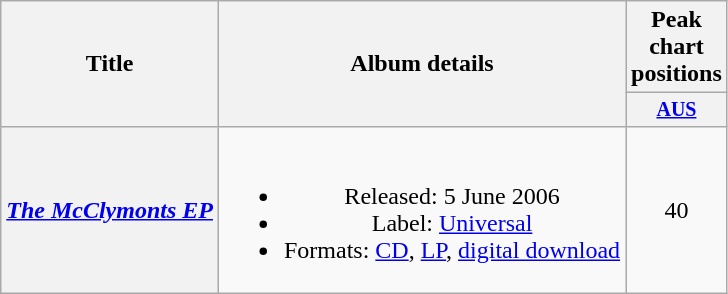<table class="wikitable plainrowheaders" style="text-align:center;">
<tr>
<th scope="col" rowspan="2">Title</th>
<th scope="col" rowspan="2">Album details</th>
<th scope="col" colspan="1">Peak chart<br>positions</th>
</tr>
<tr style=font-size:smaller;>
<th style="width:4em;"><a href='#'>AUS</a><br></th>
</tr>
<tr>
<th scope="row"><em><a href='#'>The McClymonts EP</a></em></th>
<td><br><ul><li>Released: 5 June 2006</li><li>Label: <a href='#'>Universal</a></li><li>Formats: <a href='#'>CD</a>, <a href='#'>LP</a>, <a href='#'>digital download</a></li></ul></td>
<td>40</td>
</tr>
</table>
